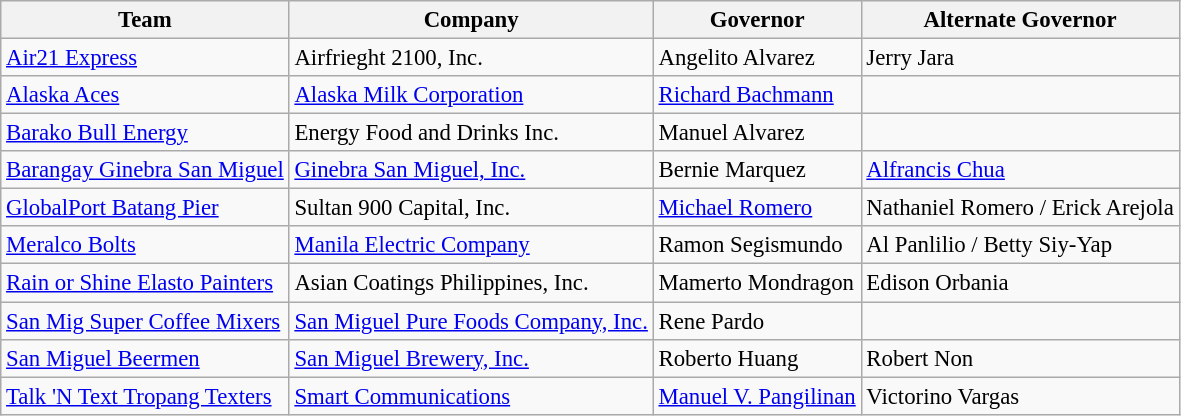<table class="wikitable sortable" style="font-size:95%">
<tr>
<th>Team</th>
<th>Company</th>
<th>Governor</th>
<th>Alternate Governor</th>
</tr>
<tr>
<td><a href='#'>Air21 Express</a></td>
<td>Airfrieght 2100, Inc.</td>
<td>Angelito Alvarez</td>
<td>Jerry Jara</td>
</tr>
<tr>
<td><a href='#'>Alaska Aces</a></td>
<td><a href='#'>Alaska Milk Corporation</a></td>
<td><a href='#'>Richard Bachmann</a></td>
<td></td>
</tr>
<tr>
<td><a href='#'>Barako Bull Energy</a></td>
<td>Energy Food and Drinks Inc.</td>
<td>Manuel Alvarez</td>
<td></td>
</tr>
<tr>
<td><a href='#'>Barangay Ginebra San Miguel</a></td>
<td><a href='#'>Ginebra San Miguel, Inc.</a></td>
<td>Bernie Marquez</td>
<td><a href='#'>Alfrancis Chua</a></td>
</tr>
<tr>
<td><a href='#'>GlobalPort Batang Pier</a></td>
<td>Sultan 900 Capital, Inc.</td>
<td><a href='#'>Michael Romero</a></td>
<td>Nathaniel Romero / Erick Arejola</td>
</tr>
<tr>
<td><a href='#'>Meralco Bolts</a></td>
<td><a href='#'>Manila Electric Company</a></td>
<td>Ramon Segismundo</td>
<td>Al Panlilio / Betty Siy-Yap</td>
</tr>
<tr>
<td><a href='#'>Rain or Shine Elasto Painters</a></td>
<td>Asian Coatings Philippines, Inc.</td>
<td>Mamerto Mondragon</td>
<td>Edison Orbania</td>
</tr>
<tr>
<td><a href='#'>San Mig Super Coffee Mixers</a></td>
<td><a href='#'>San Miguel Pure Foods Company, Inc.</a></td>
<td>Rene Pardo</td>
<td></td>
</tr>
<tr>
<td><a href='#'>San Miguel Beermen</a></td>
<td><a href='#'>San Miguel Brewery, Inc.</a></td>
<td>Roberto Huang</td>
<td>Robert Non</td>
</tr>
<tr>
<td><a href='#'>Talk 'N Text Tropang Texters</a></td>
<td><a href='#'>Smart Communications</a></td>
<td><a href='#'>Manuel V. Pangilinan</a></td>
<td>Victorino Vargas</td>
</tr>
</table>
